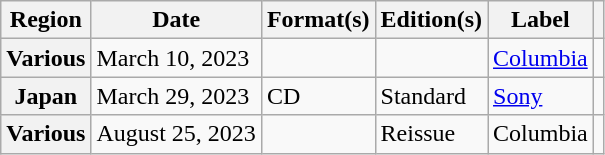<table class="wikitable plainrowheaders">
<tr>
<th scope="col">Region</th>
<th scope="col">Date</th>
<th scope="col">Format(s)</th>
<th scope="col">Edition(s)</th>
<th scope="col">Label</th>
<th scope="col"></th>
</tr>
<tr>
<th scope="row">Various</th>
<td>March 10, 2023</td>
<td></td>
<td></td>
<td><a href='#'>Columbia</a></td>
<td style="text-align:center;"></td>
</tr>
<tr>
<th scope="row">Japan</th>
<td>March 29, 2023</td>
<td>CD</td>
<td>Standard</td>
<td><a href='#'>Sony</a></td>
<td style="text-align:center;"></td>
</tr>
<tr>
<th scope="row">Various</th>
<td>August 25, 2023</td>
<td></td>
<td>Reissue</td>
<td>Columbia</td>
<td style="text-align:center;"></td>
</tr>
</table>
